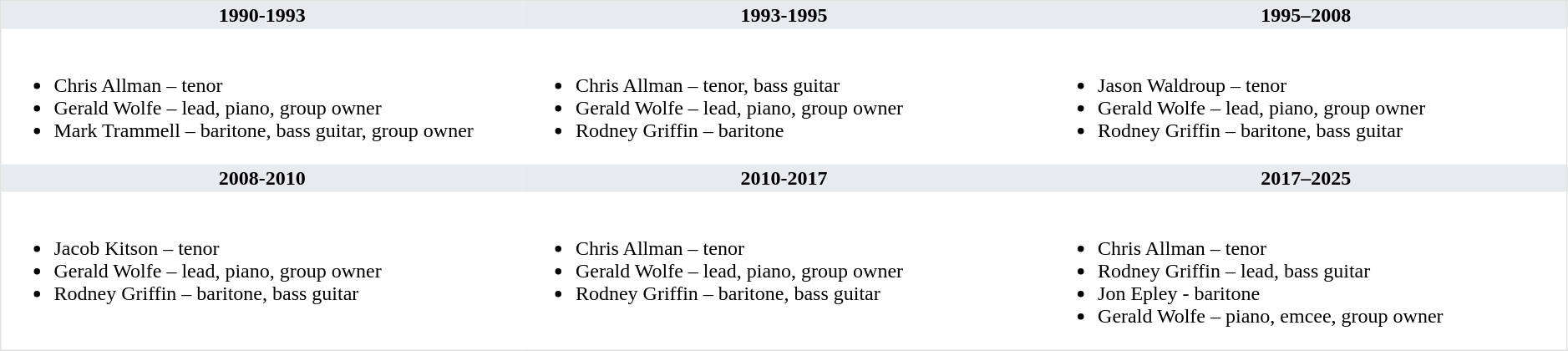<table class="toccolours" cellspacing="0" cellpadding="2" style="float: width; margin: 0 0 1em 1em; border-collapse: collapse; border: 1px solid #E2E2E2; width:99%; border:1">
<tr>
<th width="25%" valign="top" bgcolor="#e7ebee">1990-1993</th>
<th width="25%" valign="top" bgcolor="#e7ebee">1993-1995</th>
<th width="25%" valign="top" bgcolor="#e7ebee">1995–2008</th>
</tr>
<tr>
<td valign="top"><br><ul><li>Chris Allman – tenor</li><li>Gerald Wolfe – lead, piano, group owner</li><li>Mark Trammell – baritone, bass guitar, group owner</li></ul></td>
<td valign="top"><br><ul><li>Chris Allman – tenor, bass guitar</li><li>Gerald Wolfe – lead, piano, group owner</li><li>Rodney Griffin – baritone</li></ul></td>
<td valign="top"><br><ul><li>Jason Waldroup – tenor</li><li>Gerald Wolfe – lead, piano, group owner</li><li>Rodney Griffin – baritone, bass guitar</li></ul></td>
</tr>
<tr>
<th width="25%" valign="top" bgcolor="#e7ebee">2008-2010</th>
<th width="25%" valign="top" bgcolor="#e7ebee">2010-2017</th>
<th width="25%" valign="top" bgcolor="#e7ebee">2017–2025</th>
</tr>
<tr>
<td valign="top"><br><ul><li>Jacob Kitson – tenor</li><li>Gerald Wolfe – lead, piano, group owner</li><li>Rodney Griffin – baritone, bass guitar</li></ul></td>
<td valign="top"><br><ul><li>Chris Allman – tenor</li><li>Gerald Wolfe – lead, piano, group owner</li><li>Rodney Griffin – baritone, bass guitar</li></ul></td>
<td valign="top"><br><ul><li>Chris Allman – tenor</li><li>Rodney Griffin – lead, bass guitar</li><li>Jon Epley - baritone</li><li>Gerald Wolfe – piano, emcee, group owner</li></ul></td>
</tr>
</table>
